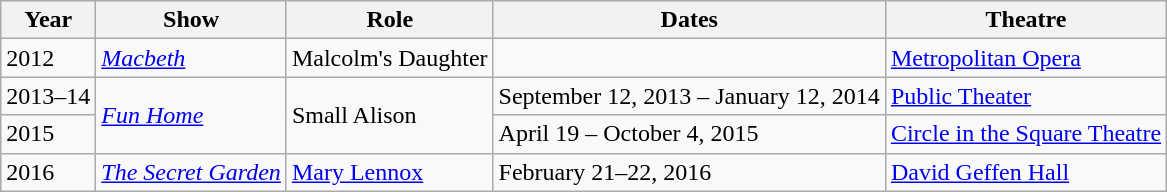<table class="wikitable sortable">
<tr>
<th>Year</th>
<th>Show</th>
<th>Role</th>
<th>Dates</th>
<th class="unsortable">Theatre</th>
</tr>
<tr>
<td>2012</td>
<td><em><a href='#'>Macbeth</a></em></td>
<td>Malcolm's Daughter</td>
<td></td>
<td><a href='#'>Metropolitan Opera</a></td>
</tr>
<tr>
<td>2013–14</td>
<td rowspan=2><em><a href='#'>Fun Home</a></em></td>
<td rowspan=2>Small Alison</td>
<td>September 12, 2013 – January 12, 2014</td>
<td><a href='#'>Public Theater</a></td>
</tr>
<tr>
<td>2015</td>
<td>April 19 – October 4, 2015</td>
<td><a href='#'>Circle in the Square Theatre</a></td>
</tr>
<tr>
<td>2016</td>
<td><em><a href='#'>The Secret Garden</a></em></td>
<td><a href='#'>Mary Lennox</a></td>
<td>February 21–22, 2016</td>
<td><a href='#'>David Geffen Hall</a></td>
</tr>
</table>
